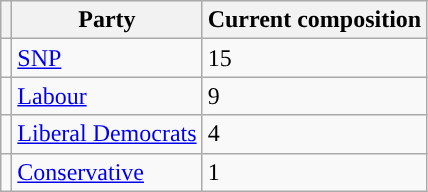<table class="wikitable">
<tr>
<th></th>
<th>Party</th>
<th>Current composition</th>
</tr>
<tr>
<td style="background:"></td>
<td><a href='#'>SNP</a></td>
<td>15</td>
</tr>
<tr>
<td style="background:"></td>
<td><a href='#'>Labour</a></td>
<td>9</td>
</tr>
<tr>
<td style="background:"></td>
<td><a href='#'>Liberal Democrats</a></td>
<td>4</td>
</tr>
<tr>
<td style="background:"></td>
<td><a href='#'>Conservative</a></td>
<td>1</td>
</tr>
</table>
